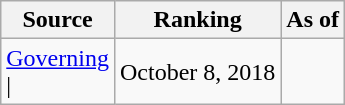<table class="wikitable" style="text-align:center">
<tr>
<th>Source</th>
<th>Ranking</th>
<th>As of</th>
</tr>
<tr>
<td align=left><a href='#'>Governing</a><br>| </td>
<td>October 8, 2018</td>
</tr>
</table>
